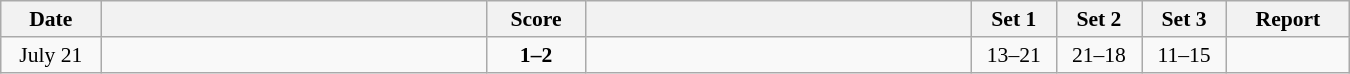<table class="wikitable" style="text-align: center; font-size:90% ">
<tr>
<th width="60">Date</th>
<th align="right" width="250"></th>
<th width="60">Score</th>
<th align="left" width="250"></th>
<th width="50">Set 1</th>
<th width="50">Set 2</th>
<th width="50">Set 3</th>
<th width="75">Report</th>
</tr>
<tr>
<td>July 21</td>
<td align=left></td>
<td align=center><strong>1–2</strong></td>
<td align=left><strong></strong></td>
<td>13–21</td>
<td>21–18</td>
<td>11–15</td>
<td></td>
</tr>
</table>
